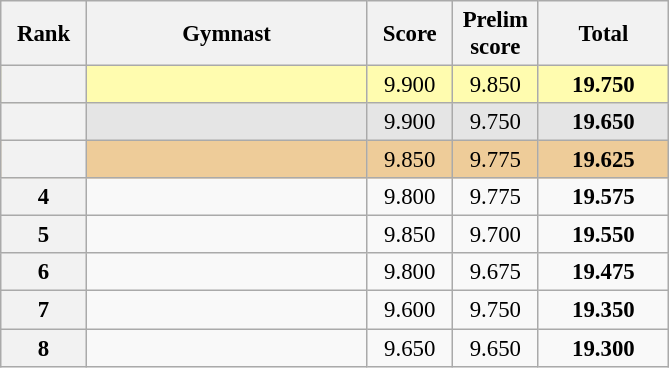<table class="wikitable sortable" style="text-align:center; font-size:95%">
<tr>
<th scope="col" style="width:50px;">Rank</th>
<th scope="col" style="width:180px;">Gymnast</th>
<th scope="col" style="width:50px;">Score</th>
<th scope="col" style="width:50px;">Prelim score</th>
<th scope="col" style="width:80px;">Total</th>
</tr>
<tr style="background:#fffcaf;">
<th scope=row style="text-align:center"></th>
<td style="text-align:left;"></td>
<td>9.900</td>
<td>9.850</td>
<td><strong>19.750</strong></td>
</tr>
<tr style="background:#e5e5e5;">
<th scope=row style="text-align:center"></th>
<td style="text-align:left;"></td>
<td>9.900</td>
<td>9.750</td>
<td><strong>19.650</strong></td>
</tr>
<tr style="background:#ec9;">
<th scope=row style="text-align:center"></th>
<td style="text-align:left;"></td>
<td>9.850</td>
<td>9.775</td>
<td><strong>19.625</strong></td>
</tr>
<tr>
<th scope=row style="text-align:center">4</th>
<td style="text-align:left;"></td>
<td>9.800</td>
<td>9.775</td>
<td><strong>19.575</strong></td>
</tr>
<tr>
<th scope=row style="text-align:center">5</th>
<td style="text-align:left;"></td>
<td>9.850</td>
<td>9.700</td>
<td><strong>19.550</strong></td>
</tr>
<tr>
<th scope=row style="text-align:center">6</th>
<td style="text-align:left;"></td>
<td>9.800</td>
<td>9.675</td>
<td><strong>19.475</strong></td>
</tr>
<tr>
<th scope=row style="text-align:center">7</th>
<td style="text-align:left;"></td>
<td>9.600</td>
<td>9.750</td>
<td><strong>19.350</strong></td>
</tr>
<tr>
<th scope=row style="text-align:center">8</th>
<td style="text-align:left;"></td>
<td>9.650</td>
<td>9.650</td>
<td><strong>19.300</strong></td>
</tr>
</table>
